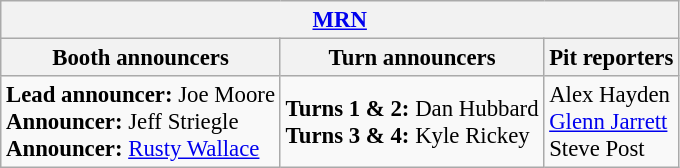<table class="wikitable" style="font-size: 95%">
<tr>
<th colspan="3"><a href='#'>MRN</a></th>
</tr>
<tr>
<th>Booth announcers</th>
<th>Turn announcers</th>
<th>Pit reporters</th>
</tr>
<tr>
<td><strong>Lead announcer:</strong> Joe Moore<br><strong>Announcer:</strong> Jeff Striegle<br><strong>Announcer:</strong> <a href='#'>Rusty Wallace</a></td>
<td><strong>Turns 1 & 2:</strong> Dan Hubbard<br><strong>Turns 3 & 4:</strong> Kyle Rickey</td>
<td>Alex Hayden<br><a href='#'>Glenn Jarrett</a><br>Steve Post<br></td>
</tr>
</table>
